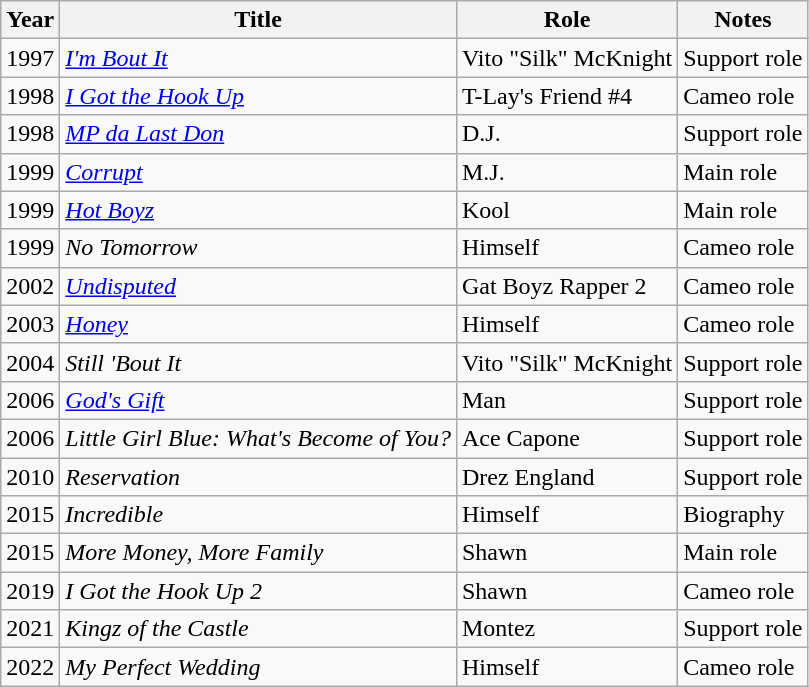<table class="wikitable">
<tr>
<th>Year</th>
<th>Title</th>
<th>Role</th>
<th>Notes</th>
</tr>
<tr>
<td>1997</td>
<td><em><a href='#'>I'm Bout It</a></em></td>
<td>Vito "Silk" McKnight</td>
<td>Support role</td>
</tr>
<tr>
<td>1998</td>
<td><em><a href='#'>I Got the Hook Up</a></em></td>
<td>T-Lay's Friend #4</td>
<td>Cameo role</td>
</tr>
<tr>
<td>1998</td>
<td><em><a href='#'>MP da Last Don</a></em></td>
<td>D.J.</td>
<td>Support role</td>
</tr>
<tr>
<td>1999</td>
<td><em><a href='#'>Corrupt</a></em></td>
<td>M.J.</td>
<td>Main role</td>
</tr>
<tr>
<td>1999</td>
<td><em><a href='#'>Hot Boyz</a></em></td>
<td>Kool</td>
<td>Main role</td>
</tr>
<tr>
<td>1999</td>
<td><em>No Tomorrow</em></td>
<td>Himself</td>
<td>Cameo role</td>
</tr>
<tr>
<td>2002</td>
<td><em><a href='#'>Undisputed</a></em></td>
<td>Gat Boyz Rapper 2</td>
<td>Cameo role</td>
</tr>
<tr>
<td>2003</td>
<td><em><a href='#'>Honey</a></em></td>
<td>Himself</td>
<td>Cameo role</td>
</tr>
<tr>
<td>2004</td>
<td><em>Still 'Bout It</em></td>
<td>Vito "Silk" McKnight</td>
<td>Support role</td>
</tr>
<tr>
<td>2006</td>
<td><em><a href='#'>God's Gift</a></em></td>
<td>Man</td>
<td>Support role</td>
</tr>
<tr>
<td>2006</td>
<td><em>Little Girl Blue: What's Become of You?</em></td>
<td>Ace Capone</td>
<td>Support role</td>
</tr>
<tr>
<td>2010</td>
<td><em>Reservation</em></td>
<td>Drez England</td>
<td>Support role</td>
</tr>
<tr>
<td>2015</td>
<td><em>Incredible</em></td>
<td>Himself</td>
<td>Biography</td>
</tr>
<tr>
<td>2015</td>
<td><em>More Money, More Family</em></td>
<td>Shawn</td>
<td>Main role</td>
</tr>
<tr>
<td>2019</td>
<td><em>I Got the Hook Up 2</em></td>
<td>Shawn</td>
<td>Cameo role</td>
</tr>
<tr>
<td>2021</td>
<td><em>Kingz of the Castle</em></td>
<td>Montez</td>
<td>Support role</td>
</tr>
<tr>
<td>2022</td>
<td><em>My Perfect Wedding</em></td>
<td>Himself</td>
<td>Cameo role</td>
</tr>
</table>
